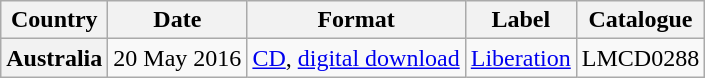<table class="wikitable plainrowheaders">
<tr>
<th scope="col">Country</th>
<th scope="col">Date</th>
<th scope="col">Format</th>
<th scope="col">Label</th>
<th scope="col">Catalogue</th>
</tr>
<tr>
<th scope="row">Australia</th>
<td>20 May 2016</td>
<td><a href='#'>CD</a>, <a href='#'>digital download</a></td>
<td><a href='#'>Liberation</a></td>
<td>LMCD0288</td>
</tr>
</table>
